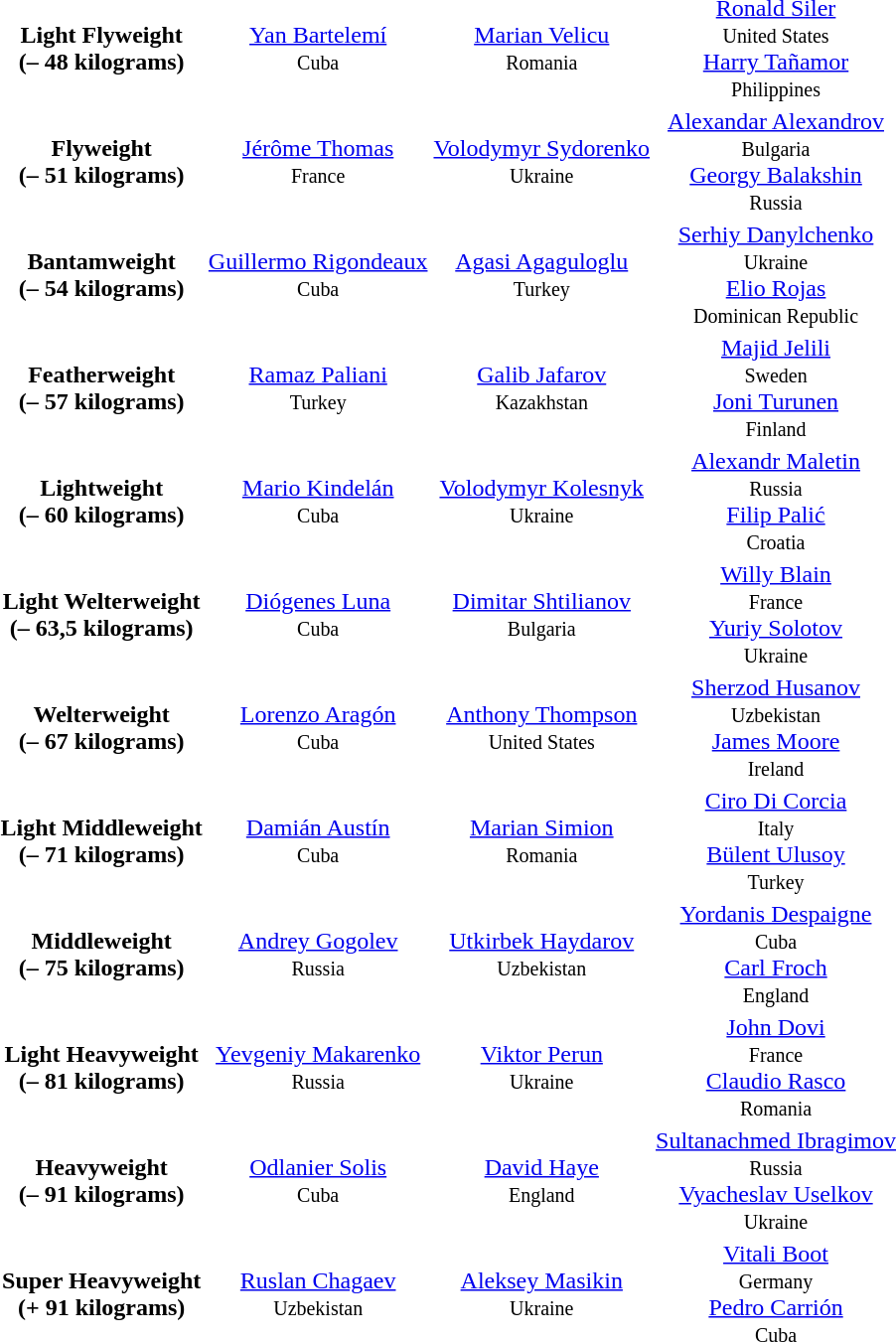<table>
<tr align="center">
<td><strong>Light Flyweight<br>(– 48 kilograms)</strong></td>
<td> <a href='#'>Yan Bartelemí</a><br><small>Cuba</small></td>
<td> <a href='#'>Marian Velicu</a><br><small>Romania</small></td>
<td> <a href='#'>Ronald Siler</a><br><small>United States</small><br> <a href='#'>Harry Tañamor</a><br><small>Philippines</small></td>
</tr>
<tr align="center">
<td><strong>Flyweight<br>(– 51 kilograms)</strong></td>
<td> <a href='#'>Jérôme Thomas</a><br><small>France</small></td>
<td> <a href='#'>Volodymyr Sydorenko</a><br><small>Ukraine</small></td>
<td> <a href='#'>Alexandar Alexandrov</a><br><small>Bulgaria</small><br> <a href='#'>Georgy Balakshin</a><br><small>Russia</small></td>
</tr>
<tr align="center">
<td><strong>Bantamweight<br>(– 54 kilograms)</strong></td>
<td> <a href='#'>Guillermo Rigondeaux</a><br><small>Cuba</small></td>
<td> <a href='#'>Agasi Agaguloglu</a><br><small>Turkey</small></td>
<td> <a href='#'>Serhiy Danylchenko</a><br><small>Ukraine</small><br> <a href='#'>Elio Rojas</a><br><small>Dominican Republic</small></td>
</tr>
<tr align="center">
<td><strong>Featherweight<br>(– 57 kilograms)</strong></td>
<td> <a href='#'>Ramaz Paliani</a><br><small>Turkey</small></td>
<td> <a href='#'>Galib Jafarov</a><br><small>Kazakhstan</small></td>
<td> <a href='#'>Majid Jelili</a><br><small>Sweden</small><br> <a href='#'>Joni Turunen</a><br><small>Finland</small></td>
</tr>
<tr align="center">
<td><strong>Lightweight<br>(– 60 kilograms)</strong></td>
<td> <a href='#'>Mario Kindelán</a><br><small>Cuba</small></td>
<td> <a href='#'>Volodymyr Kolesnyk</a><br><small>Ukraine</small></td>
<td> <a href='#'>Alexandr Maletin</a><br><small>Russia</small><br> <a href='#'>Filip Palić</a><br><small>Croatia</small></td>
</tr>
<tr align="center">
<td><strong>Light Welterweight<br>(– 63,5 kilograms)</strong></td>
<td> <a href='#'>Diógenes Luna</a><br><small>Cuba</small></td>
<td> <a href='#'>Dimitar Shtilianov</a><br><small>Bulgaria</small></td>
<td> <a href='#'>Willy Blain</a><br><small>France</small><br> <a href='#'>Yuriy Solotov</a><br><small>Ukraine</small></td>
</tr>
<tr align="center">
<td><strong>Welterweight<br>(– 67 kilograms)</strong></td>
<td> <a href='#'>Lorenzo Aragón</a><br><small>Cuba</small></td>
<td> <a href='#'>Anthony Thompson</a><br><small>United States</small></td>
<td> <a href='#'>Sherzod Husanov</a><br><small>Uzbekistan</small><br> <a href='#'>James Moore</a><br><small>Ireland</small></td>
</tr>
<tr align="center">
<td><strong>Light Middleweight<br>(– 71 kilograms)</strong></td>
<td> <a href='#'>Damián Austín</a><br><small>Cuba</small></td>
<td> <a href='#'>Marian Simion</a><br><small>Romania</small></td>
<td> <a href='#'>Ciro Di Corcia</a><br><small>Italy</small><br> <a href='#'>Bülent Ulusoy</a><br><small>Turkey</small></td>
</tr>
<tr align="center">
<td><strong>Middleweight<br>(– 75 kilograms)</strong></td>
<td> <a href='#'>Andrey Gogolev</a><br><small>Russia</small></td>
<td> <a href='#'>Utkirbek Haydarov</a><br><small>Uzbekistan</small></td>
<td> <a href='#'>Yordanis Despaigne</a><br><small>Cuba</small><br> <a href='#'>Carl Froch</a><br><small>England</small></td>
</tr>
<tr align="center">
<td><strong>Light Heavyweight<br>(– 81 kilograms)</strong></td>
<td> <a href='#'>Yevgeniy Makarenko</a><br><small>Russia</small></td>
<td> <a href='#'>Viktor Perun</a><br><small>Ukraine</small></td>
<td> <a href='#'>John Dovi</a><br><small>France</small><br> <a href='#'>Claudio Rasco</a><br><small>Romania</small></td>
</tr>
<tr align="center">
<td><strong>Heavyweight<br>(– 91 kilograms)</strong></td>
<td> <a href='#'>Odlanier Solis</a><br><small>Cuba</small></td>
<td> <a href='#'>David Haye</a><br><small>England</small></td>
<td> <a href='#'>Sultanachmed Ibragimov</a><br><small>Russia</small><br> <a href='#'>Vyacheslav Uselkov</a><br><small>Ukraine</small></td>
</tr>
<tr align="center">
<td><strong>Super Heavyweight<br>(+ 91 kilograms)</strong></td>
<td> <a href='#'>Ruslan Chagaev</a><br><small>Uzbekistan</small></td>
<td> <a href='#'>Aleksey Masikin</a><br><small>Ukraine</small></td>
<td> <a href='#'>Vitali Boot</a><br><small>Germany</small><br> <a href='#'>Pedro Carrión</a><br><small>Cuba</small></td>
</tr>
</table>
